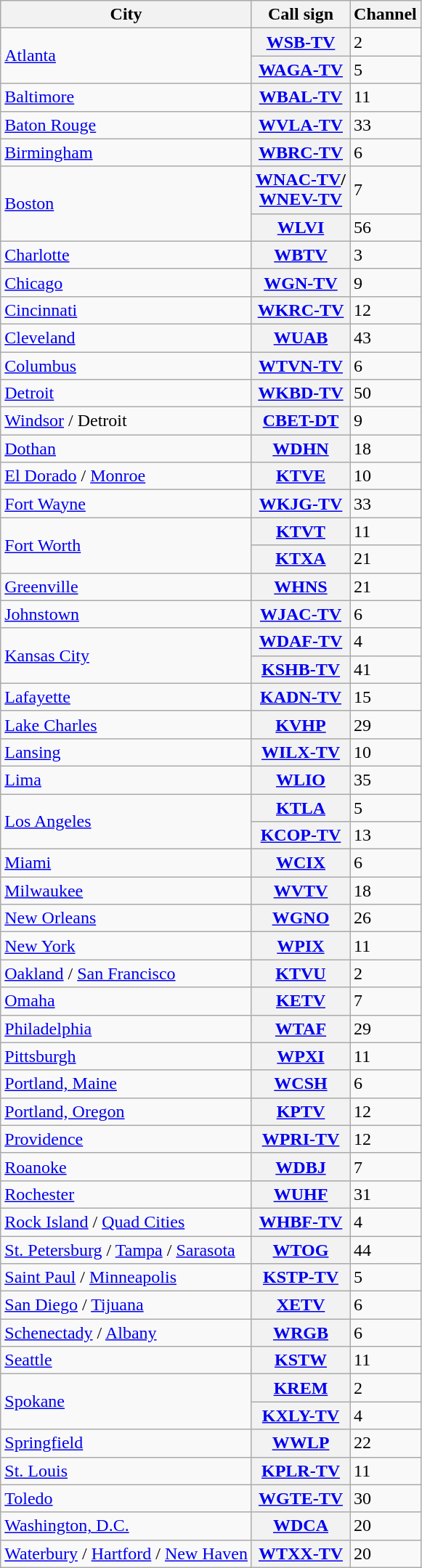<table class="wikitable">
<tr>
<th><strong>City</strong></th>
<th>Call sign</th>
<th>Channel</th>
</tr>
<tr>
<td rowspan="2"><a href='#'>Atlanta</a></td>
<th><a href='#'>WSB-TV</a></th>
<td>2</td>
</tr>
<tr>
<th><a href='#'>WAGA-TV</a></th>
<td>5</td>
</tr>
<tr>
<td><a href='#'>Baltimore</a></td>
<th><a href='#'>WBAL-TV</a></th>
<td>11</td>
</tr>
<tr>
<td><a href='#'>Baton Rouge</a></td>
<th><a href='#'>WVLA-TV</a></th>
<td>33</td>
</tr>
<tr>
<td><a href='#'>Birmingham</a></td>
<th><a href='#'>WBRC-TV</a></th>
<td>6</td>
</tr>
<tr>
<td rowspan="2"><a href='#'>Boston</a></td>
<th><a href='#'>WNAC-TV</a>/<br><a href='#'>WNEV-TV</a></th>
<td>7</td>
</tr>
<tr>
<th><a href='#'>WLVI</a></th>
<td>56</td>
</tr>
<tr>
<td><a href='#'>Charlotte</a></td>
<th><a href='#'>WBTV</a></th>
<td>3</td>
</tr>
<tr>
<td><a href='#'>Chicago</a></td>
<th><a href='#'>WGN-TV</a></th>
<td>9</td>
</tr>
<tr>
<td><a href='#'>Cincinnati</a></td>
<th><a href='#'>WKRC-TV</a></th>
<td>12</td>
</tr>
<tr>
<td><a href='#'>Cleveland</a></td>
<th><a href='#'>WUAB</a></th>
<td>43</td>
</tr>
<tr>
<td><a href='#'>Columbus</a></td>
<th><a href='#'>WTVN-TV</a></th>
<td>6</td>
</tr>
<tr>
<td><a href='#'>Detroit</a></td>
<th><a href='#'>WKBD-TV</a></th>
<td>50</td>
</tr>
<tr>
<td><a href='#'>Windsor</a> / Detroit</td>
<th><a href='#'>CBET-DT</a></th>
<td>9</td>
</tr>
<tr>
<td><a href='#'>Dothan</a></td>
<th><a href='#'>WDHN</a></th>
<td>18</td>
</tr>
<tr>
<td><a href='#'>El Dorado</a> / <a href='#'>Monroe</a></td>
<th><a href='#'>KTVE</a></th>
<td>10</td>
</tr>
<tr>
<td><a href='#'>Fort Wayne</a></td>
<th><a href='#'>WKJG-TV</a></th>
<td>33</td>
</tr>
<tr>
<td rowspan="2"><a href='#'>Fort Worth</a></td>
<th><a href='#'>KTVT</a></th>
<td>11</td>
</tr>
<tr>
<th><a href='#'>KTXA</a></th>
<td>21</td>
</tr>
<tr>
<td><a href='#'>Greenville</a></td>
<th><a href='#'>WHNS</a></th>
<td>21</td>
</tr>
<tr>
<td><a href='#'>Johnstown</a></td>
<th><a href='#'>WJAC-TV</a></th>
<td>6</td>
</tr>
<tr>
<td rowspan="2"><a href='#'>Kansas City</a></td>
<th><a href='#'>WDAF-TV</a></th>
<td>4</td>
</tr>
<tr>
<th><a href='#'>KSHB-TV</a></th>
<td>41</td>
</tr>
<tr>
<td><a href='#'>Lafayette</a></td>
<th><a href='#'>KADN-TV</a></th>
<td>15</td>
</tr>
<tr>
<td><a href='#'>Lake Charles</a></td>
<th><a href='#'>KVHP</a></th>
<td>29</td>
</tr>
<tr>
<td><a href='#'>Lansing</a></td>
<th><a href='#'>WILX-TV</a></th>
<td>10</td>
</tr>
<tr>
<td><a href='#'>Lima</a></td>
<th><a href='#'>WLIO</a></th>
<td>35</td>
</tr>
<tr>
<td rowspan="2"><a href='#'>Los Angeles</a></td>
<th><a href='#'>KTLA</a></th>
<td>5</td>
</tr>
<tr>
<th><a href='#'>KCOP-TV</a></th>
<td>13</td>
</tr>
<tr>
<td><a href='#'>Miami</a></td>
<th><a href='#'>WCIX</a></th>
<td>6</td>
</tr>
<tr>
<td><a href='#'>Milwaukee</a></td>
<th><a href='#'>WVTV</a></th>
<td>18</td>
</tr>
<tr>
<td><a href='#'>New Orleans</a></td>
<th><a href='#'>WGNO</a></th>
<td>26</td>
</tr>
<tr>
<td><a href='#'>New York</a></td>
<th><a href='#'>WPIX</a></th>
<td>11</td>
</tr>
<tr>
<td><a href='#'>Oakland</a> / <a href='#'>San Francisco</a></td>
<th><a href='#'>KTVU</a></th>
<td>2</td>
</tr>
<tr>
<td><a href='#'>Omaha</a></td>
<th><a href='#'>KETV</a></th>
<td>7</td>
</tr>
<tr>
<td><a href='#'>Philadelphia</a></td>
<th><a href='#'>WTAF</a></th>
<td>29</td>
</tr>
<tr>
<td><a href='#'>Pittsburgh</a></td>
<th><a href='#'>WPXI</a></th>
<td>11</td>
</tr>
<tr>
<td><a href='#'>Portland, Maine</a></td>
<th><a href='#'>WCSH</a></th>
<td>6</td>
</tr>
<tr>
<td><a href='#'>Portland, Oregon</a></td>
<th><a href='#'>KPTV</a></th>
<td>12</td>
</tr>
<tr>
<td><a href='#'>Providence</a></td>
<th><a href='#'>WPRI-TV</a></th>
<td>12</td>
</tr>
<tr>
<td><a href='#'>Roanoke</a></td>
<th><a href='#'>WDBJ</a></th>
<td>7</td>
</tr>
<tr>
<td><a href='#'>Rochester</a></td>
<th><a href='#'>WUHF</a></th>
<td>31</td>
</tr>
<tr>
<td><a href='#'>Rock Island</a> / <a href='#'>Quad Cities</a></td>
<th><a href='#'>WHBF-TV</a></th>
<td>4</td>
</tr>
<tr>
<td><a href='#'>St. Petersburg</a> / <a href='#'>Tampa</a> / <a href='#'>Sarasota</a></td>
<th><a href='#'>WTOG</a></th>
<td>44</td>
</tr>
<tr>
<td><a href='#'>Saint Paul</a> / <a href='#'>Minneapolis</a></td>
<th><a href='#'>KSTP-TV</a></th>
<td>5</td>
</tr>
<tr>
<td><a href='#'>San Diego</a> / <a href='#'>Tijuana</a></td>
<th><a href='#'>XETV</a></th>
<td>6</td>
</tr>
<tr>
<td><a href='#'>Schenectady</a> / <a href='#'>Albany</a></td>
<th><a href='#'>WRGB</a></th>
<td>6</td>
</tr>
<tr>
<td><a href='#'>Seattle</a></td>
<th><a href='#'>KSTW</a></th>
<td>11</td>
</tr>
<tr>
<td rowspan="2"><a href='#'>Spokane</a></td>
<th><a href='#'>KREM</a></th>
<td>2</td>
</tr>
<tr>
<th><a href='#'>KXLY-TV</a></th>
<td>4</td>
</tr>
<tr>
<td><a href='#'>Springfield</a></td>
<th><a href='#'>WWLP</a></th>
<td>22</td>
</tr>
<tr>
<td><a href='#'>St. Louis</a></td>
<th><a href='#'>KPLR-TV</a></th>
<td>11</td>
</tr>
<tr>
<td><a href='#'>Toledo</a></td>
<th><a href='#'>WGTE-TV</a></th>
<td>30</td>
</tr>
<tr>
<td><a href='#'>Washington, D.C.</a></td>
<th><a href='#'>WDCA</a></th>
<td>20</td>
</tr>
<tr>
<td><a href='#'>Waterbury</a> / <a href='#'>Hartford</a> / <a href='#'>New Haven</a></td>
<th><a href='#'>WTXX-TV</a></th>
<td>20</td>
</tr>
</table>
